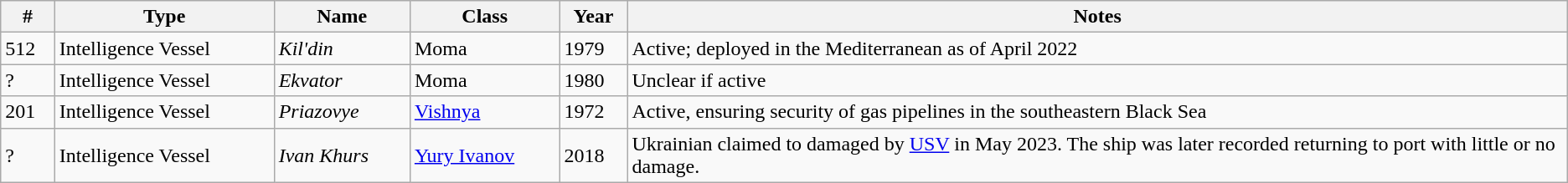<table class="wikitable">
<tr>
<th>#</th>
<th>Type</th>
<th>Name</th>
<th>Class</th>
<th>Year</th>
<th style="width:60%">Notes</th>
</tr>
<tr>
<td>512</td>
<td>Intelligence Vessel</td>
<td><em>Kil'din</em></td>
<td>Moma</td>
<td>1979</td>
<td>Active; deployed in the Mediterranean as of April 2022</td>
</tr>
<tr>
<td>?</td>
<td>Intelligence Vessel</td>
<td><em>Ekvator</em></td>
<td>Moma</td>
<td>1980</td>
<td>Unclear if active</td>
</tr>
<tr>
<td>201</td>
<td>Intelligence Vessel</td>
<td><em>Priazovye</em></td>
<td><a href='#'>Vishnya</a></td>
<td>1972</td>
<td>Active, ensuring security of gas pipelines in the southeastern Black Sea</td>
</tr>
<tr>
<td>?</td>
<td>Intelligence Vessel</td>
<td><em>Ivan Khurs</em></td>
<td><a href='#'>Yury Ivanov</a></td>
<td>2018</td>
<td>Ukrainian claimed to damaged by <a href='#'>USV</a> in May 2023. The ship was later recorded returning to port with little or no damage.</td>
</tr>
</table>
